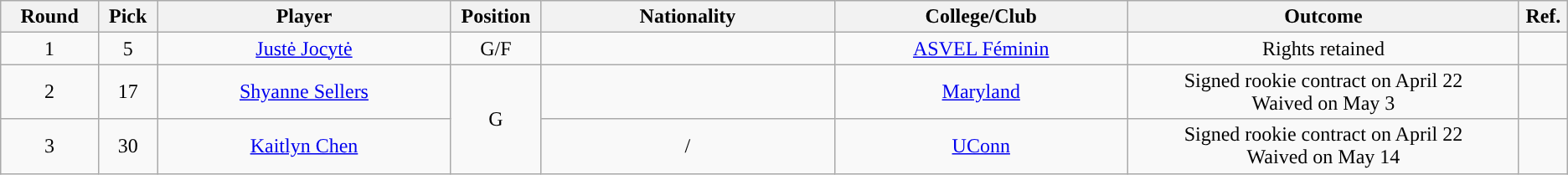<table class="wikitable sortable sortable" style="text-align: center">
<tr>
<th width="5%">Round</th>
<th width="3%">Pick</th>
<th width="15%">Player</th>
<th width=3%">Position</th>
<th width="15%">Nationality</th>
<th width="15%">College/Club</th>
<th width="20%">Outcome</th>
<th width="1%">Ref.</th>
</tr>
<tr>
<td>1</td>
<td>5</td>
<td><a href='#'>Justė Jocytė</a></td>
<td>G/F</td>
<td></td>
<td><a href='#'>ASVEL Féminin</a></td>
<td>Rights retained</td>
<td></td>
</tr>
<tr>
<td>2</td>
<td>17</td>
<td><a href='#'>Shyanne Sellers</a></td>
<td rowspan=2>G</td>
<td></td>
<td><a href='#'>Maryland</a></td>
<td>Signed rookie contract on April 22<br>Waived on May 3</td>
<td></td>
</tr>
<tr>
<td>3</td>
<td>30</td>
<td><a href='#'>Kaitlyn Chen</a></td>
<td> /<br></td>
<td><a href='#'>UConn</a></td>
<td>Signed rookie contract on April 22<br>Waived on May 14</td>
<td></td>
</tr>
</table>
